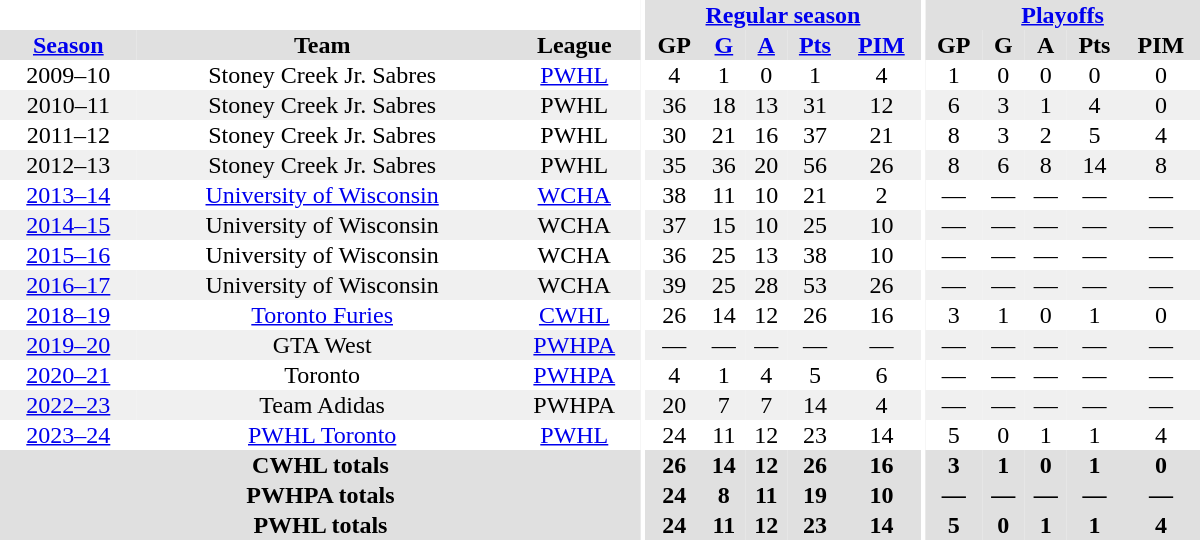<table border="0" cellpadding="1" cellspacing="0" style="text-align:center; width:50em">
<tr bgcolor="#e0e0e0">
<th colspan="3" bgcolor="#ffffff"></th>
<th rowspan="92" bgcolor="#ffffff"></th>
<th colspan="5"><a href='#'>Regular season</a></th>
<th rowspan="92" bgcolor="#ffffff"></th>
<th colspan="5"><a href='#'>Playoffs</a></th>
</tr>
<tr bgcolor="#e0e0e0">
<th><a href='#'>Season</a></th>
<th>Team</th>
<th>League</th>
<th>GP</th>
<th><a href='#'>G</a></th>
<th><a href='#'>A</a></th>
<th><a href='#'>Pts</a></th>
<th><a href='#'>PIM</a></th>
<th>GP</th>
<th>G</th>
<th>A</th>
<th>Pts</th>
<th>PIM</th>
</tr>
<tr>
<td>2009–10</td>
<td>Stoney Creek Jr. Sabres</td>
<td><a href='#'>PWHL</a></td>
<td>4</td>
<td>1</td>
<td>0</td>
<td>1</td>
<td>4</td>
<td>1</td>
<td>0</td>
<td>0</td>
<td>0</td>
<td>0</td>
</tr>
<tr bgcolor="#f0f0f0">
<td>2010–11</td>
<td>Stoney Creek Jr. Sabres</td>
<td>PWHL</td>
<td>36</td>
<td>18</td>
<td>13</td>
<td>31</td>
<td>12</td>
<td>6</td>
<td>3</td>
<td>1</td>
<td>4</td>
<td>0</td>
</tr>
<tr>
<td>2011–12</td>
<td>Stoney Creek Jr. Sabres</td>
<td>PWHL</td>
<td>30</td>
<td>21</td>
<td>16</td>
<td>37</td>
<td>21</td>
<td>8</td>
<td>3</td>
<td>2</td>
<td>5</td>
<td>4</td>
</tr>
<tr bgcolor="#f0f0f0">
<td>2012–13</td>
<td>Stoney Creek Jr. Sabres</td>
<td>PWHL</td>
<td>35</td>
<td>36</td>
<td>20</td>
<td>56</td>
<td>26</td>
<td>8</td>
<td>6</td>
<td>8</td>
<td>14</td>
<td>8</td>
</tr>
<tr>
<td><a href='#'>2013–14</a></td>
<td><a href='#'>University of Wisconsin</a></td>
<td><a href='#'>WCHA</a></td>
<td>38</td>
<td>11</td>
<td>10</td>
<td>21</td>
<td>2</td>
<td>—</td>
<td>—</td>
<td>—</td>
<td>—</td>
<td>—</td>
</tr>
<tr bgcolor="#f0f0f0">
<td><a href='#'>2014–15</a></td>
<td>University of Wisconsin</td>
<td>WCHA</td>
<td>37</td>
<td>15</td>
<td>10</td>
<td>25</td>
<td>10</td>
<td>—</td>
<td>—</td>
<td>—</td>
<td>—</td>
<td>—</td>
</tr>
<tr>
<td><a href='#'>2015–16</a></td>
<td>University of Wisconsin</td>
<td>WCHA</td>
<td>36</td>
<td>25</td>
<td>13</td>
<td>38</td>
<td>10</td>
<td>—</td>
<td>—</td>
<td>—</td>
<td>—</td>
<td>—</td>
</tr>
<tr bgcolor="#f0f0f0">
<td><a href='#'>2016–17</a></td>
<td>University of Wisconsin</td>
<td>WCHA</td>
<td>39</td>
<td>25</td>
<td>28</td>
<td>53</td>
<td>26</td>
<td>—</td>
<td>—</td>
<td>—</td>
<td>—</td>
<td>—</td>
</tr>
<tr>
<td><a href='#'>2018–19</a></td>
<td><a href='#'>Toronto Furies</a></td>
<td><a href='#'>CWHL</a></td>
<td>26</td>
<td>14</td>
<td>12</td>
<td>26</td>
<td>16</td>
<td>3</td>
<td>1</td>
<td>0</td>
<td>1</td>
<td>0</td>
</tr>
<tr bgcolor="#f0f0f0">
<td><a href='#'>2019–20</a></td>
<td>GTA West</td>
<td><a href='#'>PWHPA</a></td>
<td>—</td>
<td>—</td>
<td>—</td>
<td>—</td>
<td>—</td>
<td>—</td>
<td>—</td>
<td>—</td>
<td>—</td>
<td>—</td>
</tr>
<tr>
<td><a href='#'>2020–21</a></td>
<td>Toronto</td>
<td><a href='#'>PWHPA</a></td>
<td>4</td>
<td>1</td>
<td>4</td>
<td>5</td>
<td>6</td>
<td>—</td>
<td>—</td>
<td>—</td>
<td>—</td>
<td>—</td>
</tr>
<tr bgcolor="#f0f0f0">
<td><a href='#'>2022–23</a></td>
<td>Team Adidas</td>
<td>PWHPA</td>
<td>20</td>
<td>7</td>
<td>7</td>
<td>14</td>
<td>4</td>
<td>—</td>
<td>—</td>
<td>—</td>
<td>—</td>
<td>—</td>
</tr>
<tr>
<td><a href='#'>2023–24</a></td>
<td><a href='#'>PWHL Toronto</a></td>
<td><a href='#'>PWHL</a></td>
<td>24</td>
<td>11</td>
<td>12</td>
<td>23</td>
<td>14</td>
<td>5</td>
<td>0</td>
<td>1</td>
<td>1</td>
<td>4</td>
</tr>
<tr bgcolor="#e0e0e0">
<th colspan="3">CWHL totals</th>
<th>26</th>
<th>14</th>
<th>12</th>
<th>26</th>
<th>16</th>
<th>3</th>
<th>1</th>
<th>0</th>
<th>1</th>
<th>0</th>
</tr>
<tr bgcolor="#e0e0e0">
<th colspan="3">PWHPA totals</th>
<th>24</th>
<th>8</th>
<th>11</th>
<th>19</th>
<th>10</th>
<th>—</th>
<th>—</th>
<th>—</th>
<th>—</th>
<th>—</th>
</tr>
<tr bgcolor="#e0e0e0">
<th colspan="3">PWHL totals</th>
<th>24</th>
<th>11</th>
<th>12</th>
<th>23</th>
<th>14</th>
<th>5</th>
<th>0</th>
<th>1</th>
<th>1</th>
<th>4</th>
</tr>
</table>
